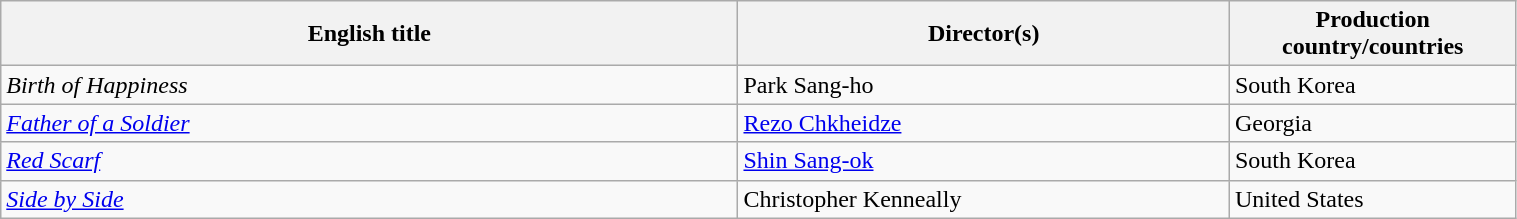<table class="sortable wikitable" width="80%" cellpadding="5">
<tr>
<th width="30%">English title</th>
<th width="20%">Director(s)</th>
<th width="10%">Production country/countries</th>
</tr>
<tr>
<td><em>Birth of Happiness</em></td>
<td>Park Sang-ho</td>
<td>South Korea</td>
</tr>
<tr>
<td><em><a href='#'>Father of a Soldier</a></em></td>
<td><a href='#'>Rezo Chkheidze</a></td>
<td>Georgia</td>
</tr>
<tr>
<td><em><a href='#'>Red Scarf</a></em></td>
<td><a href='#'>Shin Sang-ok</a></td>
<td>South Korea</td>
</tr>
<tr>
<td><em><a href='#'>Side by Side</a></em></td>
<td>Christopher Kenneally</td>
<td>United States</td>
</tr>
</table>
